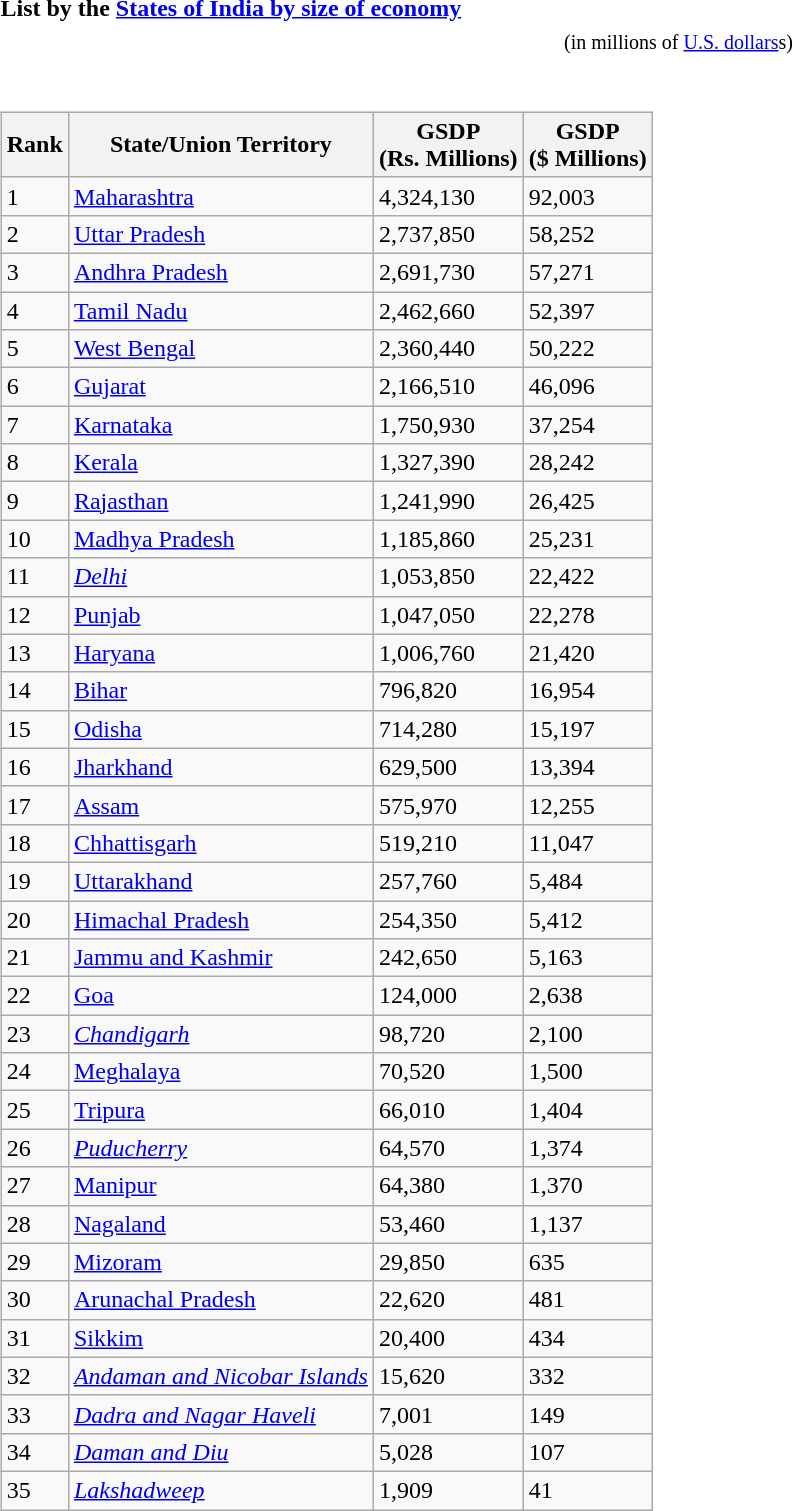<table>
<tr>
<td width="50%" align="left"><strong>List by the <a href='#'>States of India by size of economy</a></strong></td>
</tr>
<tr>
<td align="center"><small>(in millions of <a href='#'>U.S. dollars</a>s)</small></td>
</tr>
<tr valign="top">
<td><br><table class="wikitable" border="1">
<tr>
<th>Rank</th>
<th>State/Union Territory</th>
<th>GSDP <br> (Rs. Millions)</th>
<th>GSDP <br> ($ Millions)</th>
</tr>
<tr>
<td>1</td>
<td><a href='#'>Maharashtra</a></td>
<td>4,324,130</td>
<td>92,003</td>
</tr>
<tr>
<td>2</td>
<td><a href='#'>Uttar Pradesh</a></td>
<td>2,737,850</td>
<td>58,252</td>
</tr>
<tr>
<td>3</td>
<td><a href='#'>Andhra Pradesh</a></td>
<td>2,691,730</td>
<td>57,271</td>
</tr>
<tr>
<td>4</td>
<td><a href='#'>Tamil Nadu</a></td>
<td>2,462,660</td>
<td>52,397</td>
</tr>
<tr>
<td>5</td>
<td><a href='#'>West Bengal</a></td>
<td>2,360,440</td>
<td>50,222</td>
</tr>
<tr>
<td>6</td>
<td><a href='#'>Gujarat</a></td>
<td>2,166,510</td>
<td>46,096</td>
</tr>
<tr>
<td>7</td>
<td><a href='#'>Karnataka</a></td>
<td>1,750,930</td>
<td>37,254</td>
</tr>
<tr>
<td>8</td>
<td><a href='#'>Kerala</a></td>
<td>1,327,390</td>
<td>28,242</td>
</tr>
<tr>
<td>9</td>
<td><a href='#'>Rajasthan</a></td>
<td>1,241,990</td>
<td>26,425</td>
</tr>
<tr>
<td>10</td>
<td><a href='#'>Madhya Pradesh</a></td>
<td>1,185,860</td>
<td>25,231</td>
</tr>
<tr>
<td>11</td>
<td><em><a href='#'>Delhi</a></em></td>
<td>1,053,850</td>
<td>22,422</td>
</tr>
<tr>
<td>12</td>
<td><a href='#'>Punjab</a></td>
<td>1,047,050</td>
<td>22,278</td>
</tr>
<tr>
<td>13</td>
<td><a href='#'>Haryana</a></td>
<td>1,006,760</td>
<td>21,420</td>
</tr>
<tr>
<td>14</td>
<td><a href='#'>Bihar</a></td>
<td>796,820</td>
<td>16,954</td>
</tr>
<tr>
<td>15</td>
<td><a href='#'>Odisha</a></td>
<td>714,280</td>
<td>15,197</td>
</tr>
<tr>
<td>16</td>
<td><a href='#'>Jharkhand</a></td>
<td>629,500</td>
<td>13,394</td>
</tr>
<tr>
<td>17</td>
<td><a href='#'>Assam</a></td>
<td>575,970</td>
<td>12,255</td>
</tr>
<tr>
<td>18</td>
<td><a href='#'>Chhattisgarh</a></td>
<td>519,210</td>
<td>11,047</td>
</tr>
<tr>
<td>19</td>
<td><a href='#'>Uttarakhand</a></td>
<td>257,760</td>
<td>5,484</td>
</tr>
<tr>
<td>20</td>
<td><a href='#'>Himachal Pradesh</a></td>
<td>254,350</td>
<td>5,412</td>
</tr>
<tr>
<td>21</td>
<td><a href='#'>Jammu and Kashmir</a></td>
<td>242,650</td>
<td>5,163</td>
</tr>
<tr>
<td>22</td>
<td><a href='#'>Goa</a></td>
<td>124,000</td>
<td>2,638</td>
</tr>
<tr>
<td>23</td>
<td><em><a href='#'>Chandigarh</a></em></td>
<td>98,720</td>
<td>2,100</td>
</tr>
<tr>
<td>24</td>
<td><a href='#'>Meghalaya</a></td>
<td>70,520</td>
<td>1,500</td>
</tr>
<tr>
<td>25</td>
<td><a href='#'>Tripura</a></td>
<td>66,010</td>
<td>1,404</td>
</tr>
<tr>
<td>26</td>
<td><em><a href='#'>Puducherry</a></em></td>
<td>64,570</td>
<td>1,374</td>
</tr>
<tr>
<td>27</td>
<td><a href='#'>Manipur</a></td>
<td>64,380</td>
<td>1,370</td>
</tr>
<tr>
<td>28</td>
<td><a href='#'>Nagaland</a></td>
<td>53,460</td>
<td>1,137</td>
</tr>
<tr>
<td>29</td>
<td><a href='#'>Mizoram</a></td>
<td>29,850</td>
<td>635</td>
</tr>
<tr>
<td>30</td>
<td><a href='#'>Arunachal Pradesh</a></td>
<td>22,620</td>
<td>481</td>
</tr>
<tr>
<td>31</td>
<td><a href='#'>Sikkim</a></td>
<td>20,400</td>
<td>434</td>
</tr>
<tr>
<td>32</td>
<td><em><a href='#'>Andaman and Nicobar Islands</a></em></td>
<td>15,620</td>
<td>332</td>
</tr>
<tr>
<td>33</td>
<td><em><a href='#'>Dadra and Nagar Haveli</a></em></td>
<td>7,001</td>
<td>149</td>
</tr>
<tr>
<td>34</td>
<td><em><a href='#'>Daman and Diu</a></em></td>
<td>5,028</td>
<td>107</td>
</tr>
<tr>
<td>35</td>
<td><em><a href='#'>Lakshadweep</a></em></td>
<td>1,909</td>
<td>41</td>
</tr>
</table>
</td>
</tr>
<tr>
</tr>
</table>
